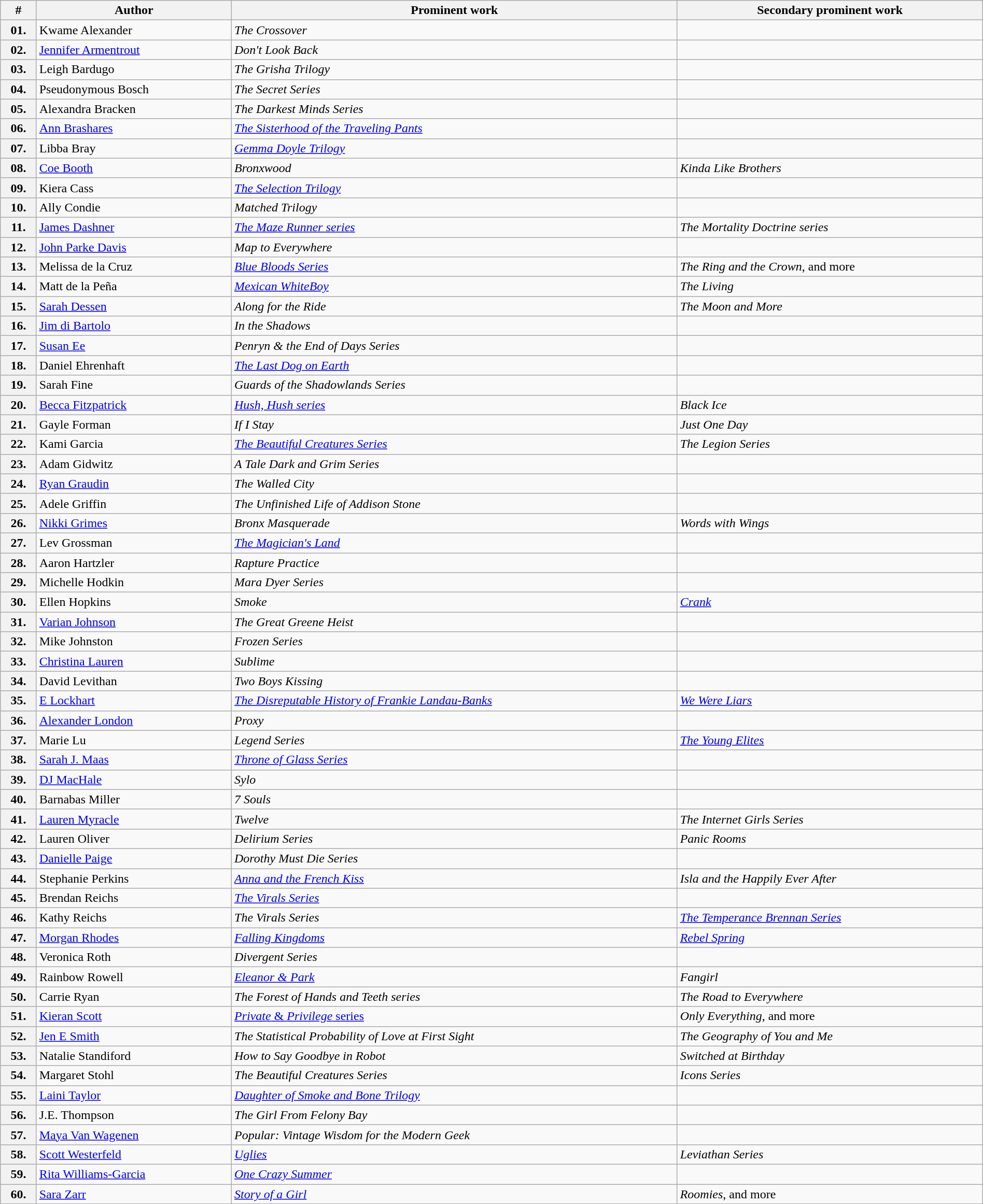<table class="sortable wikitable" style="text-align:left; width:100%; font-size:100%">
<tr>
<th><span>#</span></th>
<th class="unsortable">Author</th>
<th>Prominent work</th>
<th>Secondary prominent work</th>
</tr>
<tr>
<th>01.</th>
<td>Kwame Alexander</td>
<td><em>The Crossover</em></td>
<td></td>
</tr>
<tr>
<th>02.</th>
<td><a href='#'>Jennifer Armentrout</a></td>
<td><em>Don't Look Back</em></td>
<td></td>
</tr>
<tr>
<th>03.</th>
<td>Leigh Bardugo</td>
<td><em>The Grisha Trilogy</em></td>
<td></td>
</tr>
<tr>
<th>04.</th>
<td>Pseudonymous Bosch</td>
<td><em>The Secret Series</em></td>
<td></td>
</tr>
<tr>
<th>05.</th>
<td>Alexandra Bracken</td>
<td><em>The Darkest Minds Series</em></td>
<td></td>
</tr>
<tr>
<th>06.</th>
<td><a href='#'>Ann Brashares</a></td>
<td><em><a href='#'>The Sisterhood of the Traveling Pants</a></em></td>
<td></td>
</tr>
<tr>
<th>07.</th>
<td>Libba Bray</td>
<td><em><a href='#'>Gemma Doyle Trilogy</a></em></td>
<td></td>
</tr>
<tr>
<th>08.</th>
<td><a href='#'>Coe Booth</a></td>
<td><em>Bronxwood</em></td>
<td><em>Kinda Like Brothers</em></td>
</tr>
<tr>
<th>09.</th>
<td>Kiera Cass</td>
<td><em><a href='#'>The Selection Trilogy</a></em></td>
<td></td>
</tr>
<tr>
<th>10.</th>
<td>Ally Condie</td>
<td><em>Matched Trilogy</em></td>
<td></td>
</tr>
<tr>
<th>11.</th>
<td><a href='#'>James Dashner</a></td>
<td><em><a href='#'>The Maze Runner series</a></em></td>
<td><em>The Mortality Doctrine series</em></td>
</tr>
<tr>
<th>12.</th>
<td><a href='#'>John Parke Davis</a></td>
<td><em>Map to Everywhere</em></td>
<td></td>
</tr>
<tr>
<th>13.</th>
<td>Melissa de la Cruz</td>
<td><em><a href='#'>Blue Bloods Series</a></em></td>
<td><em>The Ring and the Crown</em>, <span>and more</span></td>
</tr>
<tr>
<th>14.</th>
<td>Matt de la Peña</td>
<td><em><a href='#'>Mexican WhiteBoy</a></em></td>
<td><em>The Living</em></td>
</tr>
<tr>
<th>15.</th>
<td><a href='#'>Sarah Dessen</a></td>
<td><em>Along for the Ride</em></td>
<td><em>The Moon and More</em></td>
</tr>
<tr>
<th>16.</th>
<td><a href='#'>Jim di Bartolo</a></td>
<td><em>In the Shadows</em></td>
<td></td>
</tr>
<tr>
<th>17.</th>
<td><a href='#'>Susan Ee</a></td>
<td><em>Penryn & the End of Days Series</em></td>
<td></td>
</tr>
<tr>
<th>18.</th>
<td>Daniel Ehrenhaft</td>
<td><em><a href='#'>The Last Dog on Earth</a></em></td>
<td></td>
</tr>
<tr>
<th>19.</th>
<td>Sarah Fine</td>
<td><em>Guards of the Shadowlands Series</em></td>
<td></td>
</tr>
<tr>
<th>20.</th>
<td><a href='#'>Becca Fitzpatrick</a></td>
<td><em><a href='#'>Hush, Hush series</a></em></td>
<td><em>Black Ice</em></td>
</tr>
<tr>
<th>21.</th>
<td>Gayle Forman</td>
<td><em>If I Stay</em></td>
<td><em>Just One Day</em></td>
</tr>
<tr>
<th>22.</th>
<td>Kami Garcia</td>
<td><em><a href='#'>The Beautiful Creatures Series</a></em></td>
<td><em>The Legion Series</em></td>
</tr>
<tr>
<th>23.</th>
<td>Adam Gidwitz</td>
<td><em>A Tale Dark and Grim Series</em></td>
<td></td>
</tr>
<tr>
<th>24.</th>
<td><a href='#'>Ryan Graudin</a></td>
<td><em>The Walled City</em></td>
<td></td>
</tr>
<tr>
<th>25.</th>
<td>Adele Griffin</td>
<td><em>The Unfinished Life of Addison Stone</em></td>
<td></td>
</tr>
<tr>
<th>26.</th>
<td><a href='#'>Nikki Grimes</a></td>
<td><em>Bronx Masquerade</em></td>
<td><em>Words with Wings</em></td>
</tr>
<tr>
<th>27.</th>
<td>Lev Grossman</td>
<td><em><a href='#'>The Magician's Land</a></em></td>
<td></td>
</tr>
<tr>
<th>28.</th>
<td>Aaron Hartzler</td>
<td><em>Rapture Practice</em></td>
<td></td>
</tr>
<tr>
<th>29.</th>
<td>Michelle Hodkin</td>
<td><em>Mara Dyer Series</em></td>
<td></td>
</tr>
<tr>
<th>30.</th>
<td>Ellen Hopkins</td>
<td><em>Smoke</em></td>
<td><em><a href='#'>Crank</a></em></td>
</tr>
<tr>
<th>31.</th>
<td><a href='#'>Varian Johnson</a></td>
<td><em>The Great Greene Heist</em></td>
<td></td>
</tr>
<tr>
<th>32.</th>
<td>Mike Johnston</td>
<td><em>Frozen Series</em></td>
<td></td>
</tr>
<tr>
<th>33.</th>
<td><a href='#'>Christina Lauren</a></td>
<td><em>Sublime</em></td>
<td></td>
</tr>
<tr>
<th>34.</th>
<td>David Levithan</td>
<td><em>Two Boys Kissing</em></td>
<td></td>
</tr>
<tr>
<th>35.</th>
<td><a href='#'>E Lockhart</a></td>
<td><em><a href='#'>The Disreputable History of Frankie Landau-Banks</a></em></td>
<td><em><a href='#'>We Were Liars</a></em></td>
</tr>
<tr>
<th>36.</th>
<td><a href='#'>Alexander London</a></td>
<td><em>Proxy</em></td>
<td></td>
</tr>
<tr>
<th>37.</th>
<td>Marie Lu</td>
<td><em>Legend Series</em></td>
<td><em><a href='#'>The Young Elites</a></em></td>
</tr>
<tr>
<th>38.</th>
<td><a href='#'>Sarah J. Maas</a></td>
<td><em><a href='#'>Throne of Glass Series</a></em></td>
<td></td>
</tr>
<tr>
<th>39.</th>
<td><a href='#'>DJ MacHale</a></td>
<td><em>Sylo</em></td>
<td></td>
</tr>
<tr>
<th>40.</th>
<td>Barnabas Miller</td>
<td><em>7 Souls</em></td>
<td></td>
</tr>
<tr>
<th>41.</th>
<td><a href='#'>Lauren Myracle</a></td>
<td><em>Twelve</em></td>
<td><em>The Internet Girls Series</em></td>
</tr>
<tr>
<th>42.</th>
<td>Lauren Oliver</td>
<td><em>Delirium Series</em></td>
<td><em>Panic</em> <em>Rooms</em></td>
</tr>
<tr>
<th>43.</th>
<td><a href='#'>Danielle Paige</a></td>
<td><em>Dorothy Must Die Series</em></td>
<td></td>
</tr>
<tr>
<th>44.</th>
<td>Stephanie Perkins</td>
<td><em><a href='#'>Anna and the French Kiss</a></em></td>
<td><em>Isla and the Happily Ever After</em></td>
</tr>
<tr>
<th>45.</th>
<td>Brendan Reichs</td>
<td><em><a href='#'>The Virals Series</a></em></td>
<td></td>
</tr>
<tr>
<th>46.</th>
<td>Kathy Reichs</td>
<td><em>The Virals Series</em></td>
<td><em><a href='#'>The Temperance Brennan Series</a></em></td>
</tr>
<tr>
<th>47.</th>
<td><a href='#'>Morgan Rhodes</a></td>
<td><em><a href='#'>Falling Kingdoms</a></em></td>
<td><em><a href='#'>Rebel Spring</a></em></td>
</tr>
<tr>
<th>48.</th>
<td>Veronica Roth</td>
<td><em>Divergent Series</em></td>
<td></td>
</tr>
<tr>
<th>49.</th>
<td>Rainbow Rowell</td>
<td><em><a href='#'>Eleanor & Park</a></em></td>
<td><em>Fangirl</em></td>
</tr>
<tr>
<th>50.</th>
<td>Carrie Ryan</td>
<td><em>The Forest of Hands and Teeth series</em></td>
<td><em>The Road to Everywhere</em></td>
</tr>
<tr>
<th>51.</th>
<td><a href='#'>Kieran Scott</a></td>
<td><a href='#'><em>Private</em> & <em>Privilege</em> series</a></td>
<td><em>Only Everything</em>, <span>and more</span></td>
</tr>
<tr>
<th>52.</th>
<td><a href='#'>Jen E Smith</a></td>
<td><em>The Statistical Probability of Love at First Sight</em></td>
<td><em>The Geography of You and Me</em></td>
</tr>
<tr>
<th>53.</th>
<td>Natalie Standiford</td>
<td><em>How to Say Goodbye in Robot</em></td>
<td><em>Switched at Birthday</em></td>
</tr>
<tr>
<th>54.</th>
<td>Margaret Stohl</td>
<td><em>The Beautiful Creatures Series</em></td>
<td><em>Icons Series</em></td>
</tr>
<tr>
<th>55.</th>
<td><a href='#'>Laini Taylor</a></td>
<td><em><a href='#'>Daughter of Smoke and Bone Trilogy</a></em></td>
<td></td>
</tr>
<tr>
<th>56.</th>
<td>J.E. Thompson</td>
<td><em>The Girl From Felony Bay</em></td>
<td></td>
</tr>
<tr>
<th>57.</th>
<td><a href='#'>Maya Van Wagenen</a></td>
<td><em>Popular: Vintage Wisdom for the Modern Geek</em></td>
<td></td>
</tr>
<tr>
<th>58.</th>
<td><a href='#'>Scott Westerfeld</a></td>
<td><em><a href='#'>Uglies</a></em></td>
<td><em>Leviathan Series</em></td>
</tr>
<tr>
<th>59.</th>
<td><a href='#'>Rita Williams-Garcia</a></td>
<td><em><a href='#'>One Crazy Summer</a></em></td>
<td></td>
</tr>
<tr>
<th>60.</th>
<td><a href='#'>Sara Zarr</a></td>
<td><em><a href='#'>Story of a Girl</a></em></td>
<td><em>Roomies</em>, <span>and more</span></td>
</tr>
</table>
